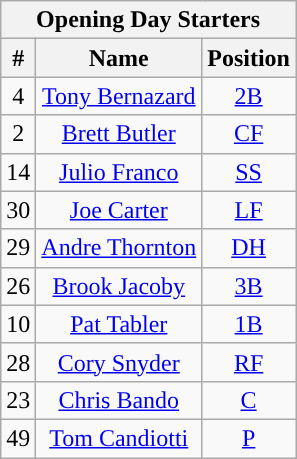<table class="wikitable" style="text-align:center">
<tr>
<th colspan="3">Opening Day Starters</th>
</tr>
<tr>
<th>#</th>
<th>Name</th>
<th>Position</th>
</tr>
<tr>
<td>4</td>
<td><a href='#'>Tony Bernazard</a></td>
<td><a href='#'>2B</a></td>
</tr>
<tr>
<td>2</td>
<td><a href='#'>Brett Butler</a></td>
<td><a href='#'>CF</a></td>
</tr>
<tr>
<td>14</td>
<td><a href='#'>Julio Franco</a></td>
<td><a href='#'>SS</a></td>
</tr>
<tr>
<td>30</td>
<td><a href='#'>Joe Carter</a></td>
<td><a href='#'>LF</a></td>
</tr>
<tr>
<td>29</td>
<td><a href='#'>Andre Thornton</a></td>
<td><a href='#'>DH</a></td>
</tr>
<tr>
<td>26</td>
<td><a href='#'>Brook Jacoby</a></td>
<td><a href='#'>3B</a></td>
</tr>
<tr>
<td>10</td>
<td><a href='#'>Pat Tabler</a></td>
<td><a href='#'>1B</a></td>
</tr>
<tr>
<td>28</td>
<td><a href='#'>Cory Snyder</a></td>
<td><a href='#'>RF</a></td>
</tr>
<tr>
<td>23</td>
<td><a href='#'>Chris Bando</a></td>
<td><a href='#'>C</a></td>
</tr>
<tr>
<td>49</td>
<td><a href='#'>Tom Candiotti</a></td>
<td><a href='#'>P</a></td>
</tr>
</table>
